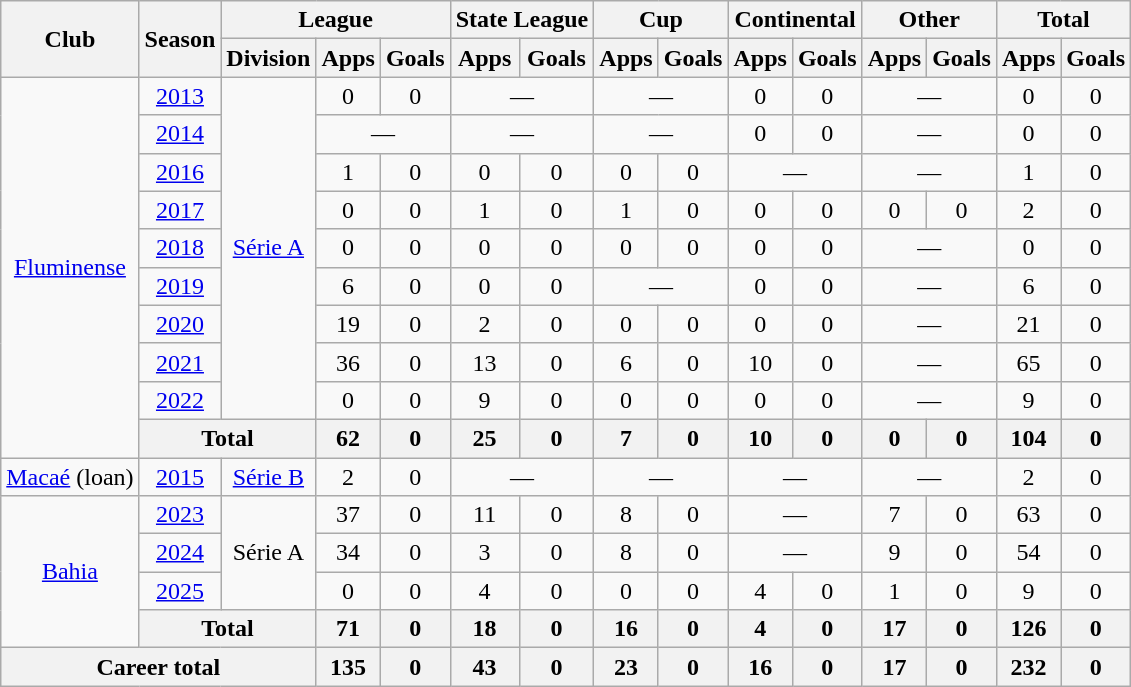<table class="wikitable" style="text-align: center;">
<tr>
<th rowspan="2">Club</th>
<th rowspan="2">Season</th>
<th colspan="3">League</th>
<th colspan="2">State League</th>
<th colspan="2">Cup</th>
<th colspan="2">Continental</th>
<th colspan="2">Other</th>
<th colspan="2">Total</th>
</tr>
<tr>
<th>Division</th>
<th>Apps</th>
<th>Goals</th>
<th>Apps</th>
<th>Goals</th>
<th>Apps</th>
<th>Goals</th>
<th>Apps</th>
<th>Goals</th>
<th>Apps</th>
<th>Goals</th>
<th>Apps</th>
<th>Goals</th>
</tr>
<tr>
<td rowspan="10"><a href='#'>Fluminense</a></td>
<td><a href='#'>2013</a></td>
<td rowspan="9"><a href='#'>Série A</a></td>
<td>0</td>
<td>0</td>
<td colspan="2">—</td>
<td colspan="2">—</td>
<td>0</td>
<td>0</td>
<td colspan="2">—</td>
<td>0</td>
<td>0</td>
</tr>
<tr>
<td><a href='#'>2014</a></td>
<td colspan="2">—</td>
<td colspan="2">—</td>
<td colspan="2">—</td>
<td>0</td>
<td>0</td>
<td colspan="2">—</td>
<td>0</td>
<td>0</td>
</tr>
<tr>
<td><a href='#'>2016</a></td>
<td>1</td>
<td>0</td>
<td>0</td>
<td>0</td>
<td>0</td>
<td>0</td>
<td colspan="2">—</td>
<td colspan="2">—</td>
<td>1</td>
<td>0</td>
</tr>
<tr>
<td><a href='#'>2017</a></td>
<td>0</td>
<td>0</td>
<td>1</td>
<td>0</td>
<td>1</td>
<td>0</td>
<td>0</td>
<td>0</td>
<td>0</td>
<td>0</td>
<td>2</td>
<td>0</td>
</tr>
<tr>
<td><a href='#'>2018</a></td>
<td>0</td>
<td>0</td>
<td>0</td>
<td>0</td>
<td>0</td>
<td>0</td>
<td>0</td>
<td>0</td>
<td colspan="2">—</td>
<td>0</td>
<td>0</td>
</tr>
<tr>
<td><a href='#'>2019</a></td>
<td>6</td>
<td>0</td>
<td>0</td>
<td>0</td>
<td colspan="2">—</td>
<td>0</td>
<td>0</td>
<td colspan="2">—</td>
<td>6</td>
<td>0</td>
</tr>
<tr>
<td><a href='#'>2020</a></td>
<td>19</td>
<td>0</td>
<td>2</td>
<td>0</td>
<td>0</td>
<td>0</td>
<td>0</td>
<td>0</td>
<td colspan="2">—</td>
<td>21</td>
<td>0</td>
</tr>
<tr>
<td><a href='#'>2021</a></td>
<td>36</td>
<td>0</td>
<td>13</td>
<td>0</td>
<td>6</td>
<td>0</td>
<td>10</td>
<td>0</td>
<td colspan="2">—</td>
<td>65</td>
<td>0</td>
</tr>
<tr>
<td><a href='#'>2022</a></td>
<td>0</td>
<td>0</td>
<td>9</td>
<td>0</td>
<td>0</td>
<td>0</td>
<td>0</td>
<td>0</td>
<td colspan="2">—</td>
<td>9</td>
<td>0</td>
</tr>
<tr>
<th colspan="2">Total</th>
<th>62</th>
<th>0</th>
<th>25</th>
<th>0</th>
<th>7</th>
<th>0</th>
<th>10</th>
<th>0</th>
<th>0</th>
<th>0</th>
<th>104</th>
<th>0</th>
</tr>
<tr>
<td><a href='#'>Macaé</a> (loan)</td>
<td><a href='#'>2015</a></td>
<td><a href='#'>Série B</a></td>
<td>2</td>
<td>0</td>
<td colspan="2">—</td>
<td colspan="2">—</td>
<td colspan="2">—</td>
<td colspan="2">—</td>
<td>2</td>
<td>0</td>
</tr>
<tr>
<td rowspan="4"><a href='#'>Bahia</a></td>
<td><a href='#'>2023</a></td>
<td rowspan="3">Série A</td>
<td>37</td>
<td>0</td>
<td>11</td>
<td>0</td>
<td>8</td>
<td>0</td>
<td colspan="2">—</td>
<td>7</td>
<td>0</td>
<td>63</td>
<td>0</td>
</tr>
<tr>
<td><a href='#'>2024</a></td>
<td>34</td>
<td>0</td>
<td>3</td>
<td>0</td>
<td>8</td>
<td>0</td>
<td colspan="2">—</td>
<td>9</td>
<td>0</td>
<td>54</td>
<td>0</td>
</tr>
<tr>
<td><a href='#'>2025</a></td>
<td>0</td>
<td>0</td>
<td>4</td>
<td>0</td>
<td>0</td>
<td>0</td>
<td>4</td>
<td>0</td>
<td>1</td>
<td>0</td>
<td>9</td>
<td>0</td>
</tr>
<tr>
<th colspan="2">Total</th>
<th>71</th>
<th>0</th>
<th>18</th>
<th>0</th>
<th>16</th>
<th>0</th>
<th>4</th>
<th>0</th>
<th>17</th>
<th>0</th>
<th>126</th>
<th>0</th>
</tr>
<tr>
<th colspan="3">Career total</th>
<th>135</th>
<th>0</th>
<th>43</th>
<th>0</th>
<th>23</th>
<th>0</th>
<th>16</th>
<th>0</th>
<th>17</th>
<th>0</th>
<th>232</th>
<th>0</th>
</tr>
</table>
